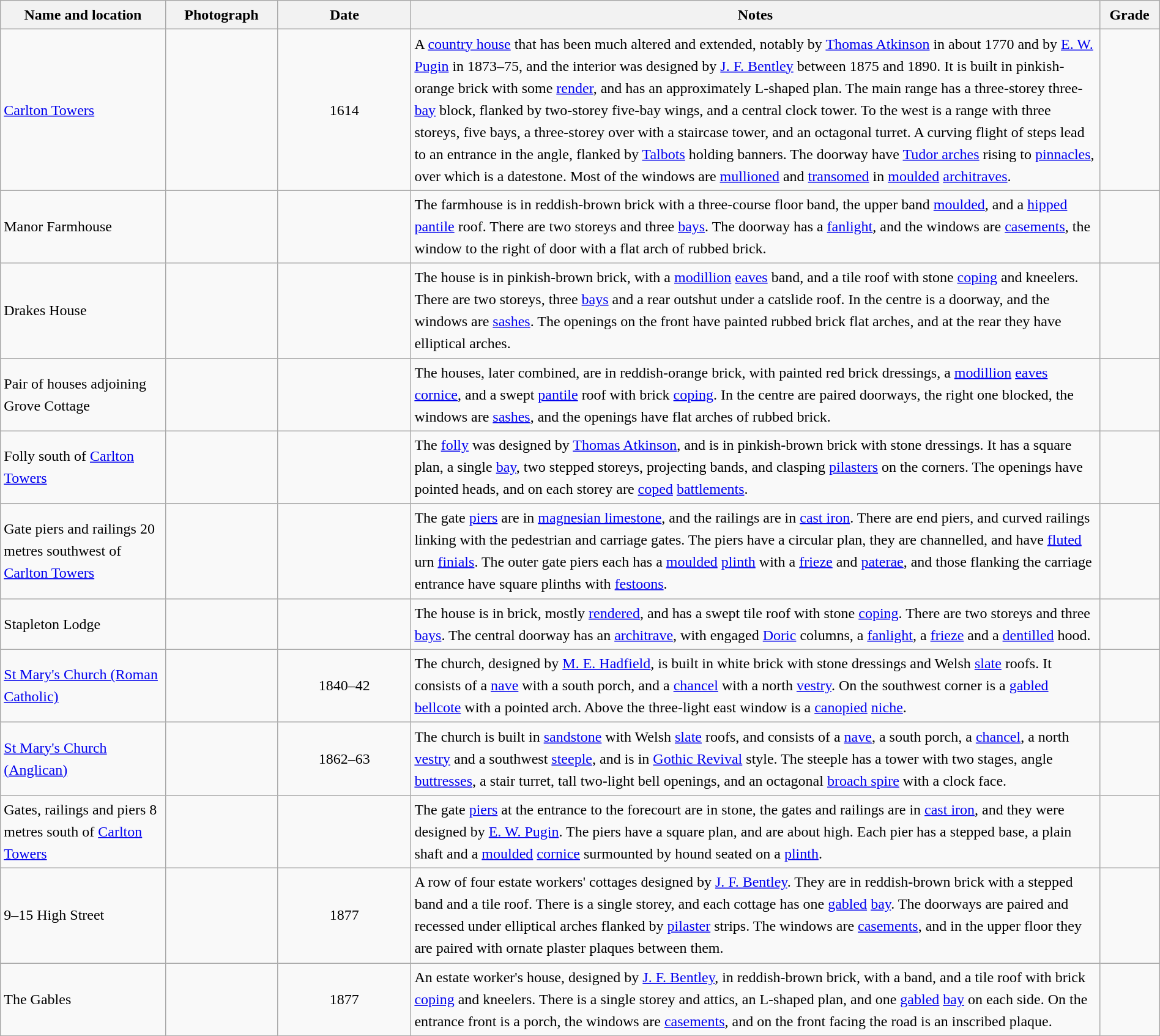<table class="wikitable sortable plainrowheaders" style="width:100%; border:0px; text-align:left; line-height:150%">
<tr>
<th scope="col"  style="width:150px">Name and location</th>
<th scope="col"  style="width:100px" class="unsortable">Photograph</th>
<th scope="col"  style="width:120px">Date</th>
<th scope="col"  style="width:650px" class="unsortable">Notes</th>
<th scope="col"  style="width:50px">Grade</th>
</tr>
<tr>
<td><a href='#'>Carlton Towers</a><br><small></small></td>
<td></td>
<td align="center">1614</td>
<td>A <a href='#'>country house</a> that has been much altered and extended, notably by <a href='#'>Thomas Atkinson</a> in about 1770 and by <a href='#'>E. W. Pugin</a> in 1873–75, and the interior was designed by <a href='#'>J. F. Bentley</a> between 1875 and 1890.  It is built in pinkish-orange brick with some <a href='#'>render</a>, and has an approximately L-shaped plan.  The main range has a three-storey three-<a href='#'>bay</a> block, flanked by two-storey five-bay wings, and a central clock tower.  To the west is a range with three storeys, five bays, a three-storey over with a staircase tower, and an octagonal turret.  A curving flight of steps lead to an entrance in the angle, flanked by <a href='#'>Talbots</a> holding banners.  The doorway have <a href='#'>Tudor arches</a> rising to <a href='#'>pinnacles</a>, over which is a datestone.  Most of the windows are <a href='#'>mullioned</a> and <a href='#'>transomed</a> in <a href='#'>moulded</a> <a href='#'>architraves</a>.</td>
<td align="center" ></td>
</tr>
<tr>
<td>Manor Farmhouse<br><small></small></td>
<td></td>
<td align="center"></td>
<td>The farmhouse is in reddish-brown brick with a three-course floor band, the upper band <a href='#'>moulded</a>, and a <a href='#'>hipped</a> <a href='#'>pantile</a> roof.  There are two storeys and three <a href='#'>bays</a>.  The doorway has a <a href='#'>fanlight</a>, and the windows are <a href='#'>casements</a>, the window to the right of door with a flat arch of rubbed brick.</td>
<td align="center" ></td>
</tr>
<tr>
<td>Drakes House<br><small></small></td>
<td></td>
<td align="center"></td>
<td>The house is in pinkish-brown brick, with a <a href='#'>modillion</a> <a href='#'>eaves</a> band, and a tile roof with stone <a href='#'>coping</a> and kneelers.  There are two storeys, three <a href='#'>bays</a> and a rear outshut under a catslide roof.  In the centre is a doorway, and the windows are <a href='#'>sashes</a>.  The openings on the front have painted rubbed brick flat arches, and at the rear they have elliptical arches.</td>
<td align="center" ></td>
</tr>
<tr>
<td>Pair of houses adjoining Grove Cottage<br><small></small></td>
<td></td>
<td align="center"></td>
<td>The houses, later combined, are in reddish-orange brick, with painted red brick dressings, a <a href='#'>modillion</a> <a href='#'>eaves</a> <a href='#'>cornice</a>, and a swept <a href='#'>pantile</a> roof with brick <a href='#'>coping</a>.  In the centre are paired doorways, the right one blocked, the windows are <a href='#'>sashes</a>, and the openings have flat arches of rubbed brick.</td>
<td align="center" ></td>
</tr>
<tr>
<td>Folly south of <a href='#'>Carlton Towers</a><br><small></small></td>
<td></td>
<td align="center"></td>
<td>The <a href='#'>folly</a> was designed by <a href='#'>Thomas Atkinson</a>, and is in pinkish-brown brick with stone dressings.  It has a square plan, a single <a href='#'>bay</a>, two stepped storeys, projecting bands, and clasping <a href='#'>pilasters</a> on the corners.  The openings have pointed heads, and on each storey are <a href='#'>coped</a> <a href='#'>battlements</a>.</td>
<td align="center" ></td>
</tr>
<tr>
<td>Gate piers and railings 20 metres southwest of <a href='#'>Carlton Towers</a><br><small></small></td>
<td></td>
<td align="center"></td>
<td>The gate <a href='#'>piers</a> are in <a href='#'>magnesian limestone</a>, and the railings are in <a href='#'>cast iron</a>.  There are end piers, and curved railings linking with the pedestrian and carriage gates.  The piers have a circular plan, they are channelled, and have <a href='#'>fluted</a> urn <a href='#'>finials</a>.  The outer gate piers each has a <a href='#'>moulded</a> <a href='#'>plinth</a> with a <a href='#'>frieze</a> and <a href='#'>paterae</a>, and those flanking the carriage entrance have square plinths with <a href='#'>festoons</a>.</td>
<td align="center" ></td>
</tr>
<tr>
<td>Stapleton Lodge<br><small></small></td>
<td></td>
<td align="center"></td>
<td>The house is in brick, mostly <a href='#'>rendered</a>, and has a swept tile roof with stone <a href='#'>coping</a>.  There are two storeys and three <a href='#'>bays</a>.  The central doorway has an <a href='#'>architrave</a>, with engaged <a href='#'>Doric</a> columns, a <a href='#'>fanlight</a>, a <a href='#'>frieze</a> and a <a href='#'>dentilled</a> hood.</td>
<td align="center" ></td>
</tr>
<tr>
<td><a href='#'>St Mary's Church (Roman Catholic)</a><br><small></small></td>
<td></td>
<td align="center">1840–42</td>
<td>The church, designed by <a href='#'>M. E. Hadfield</a>, is built in white brick with stone dressings and Welsh <a href='#'>slate</a> roofs.  It consists of a <a href='#'>nave</a> with a south porch, and a <a href='#'>chancel</a> with a north <a href='#'>vestry</a>.  On the southwest corner is a <a href='#'>gabled</a> <a href='#'>bellcote</a> with a pointed arch.  Above the three-light east window is a <a href='#'>canopied</a> <a href='#'>niche</a>.</td>
<td align="center" ></td>
</tr>
<tr>
<td><a href='#'>St Mary's Church (Anglican)</a><br><small></small></td>
<td></td>
<td align="center">1862–63</td>
<td>The church is built in <a href='#'>sandstone</a> with Welsh <a href='#'>slate</a> roofs, and consists of a <a href='#'>nave</a>, a south porch, a <a href='#'>chancel</a>, a north <a href='#'>vestry</a> and a southwest <a href='#'>steeple</a>, and is in <a href='#'>Gothic Revival</a> style.  The steeple has a tower with two stages, angle <a href='#'>buttresses</a>, a stair turret, tall two-light bell openings, and an octagonal <a href='#'>broach spire</a> with a clock face.</td>
<td align="center" ></td>
</tr>
<tr>
<td>Gates, railings and piers 8 metres south of <a href='#'>Carlton Towers</a><br><small></small></td>
<td></td>
<td align="center"></td>
<td>The gate <a href='#'>piers</a> at the entrance to the forecourt are in stone, the gates and railings are in <a href='#'>cast iron</a>, and they were designed by <a href='#'>E. W. Pugin</a>.  The piers have a square plan, and are about  high.  Each pier has a stepped base, a plain shaft and a <a href='#'>moulded</a> <a href='#'>cornice</a> surmounted by hound seated on a <a href='#'>plinth</a>.</td>
<td align="center" ></td>
</tr>
<tr>
<td>9–15 High Street<br><small></small></td>
<td></td>
<td align="center">1877</td>
<td>A row of four estate workers' cottages designed by <a href='#'>J. F. Bentley</a>.  They are in reddish-brown brick with a stepped band and a tile roof.  There is a single storey, and each cottage has one <a href='#'>gabled</a> <a href='#'>bay</a>.  The doorways are paired and recessed under elliptical arches flanked by <a href='#'>pilaster</a> strips.  The windows are <a href='#'>casements</a>, and in the upper floor they are paired with ornate plaster plaques between them.</td>
<td align="center" ></td>
</tr>
<tr>
<td>The Gables<br><small></small></td>
<td></td>
<td align="center">1877</td>
<td>An estate worker's house, designed by <a href='#'>J. F. Bentley</a>, in reddish-brown brick, with a band, and a tile roof with brick <a href='#'>coping</a> and kneelers.  There is a single storey and attics, an L-shaped plan, and one <a href='#'>gabled</a> <a href='#'>bay</a> on each side.  On the entrance front is a porch, the windows are <a href='#'>casements</a>, and on the front facing the road is an inscribed plaque.</td>
<td align="center" ></td>
</tr>
<tr>
</tr>
</table>
